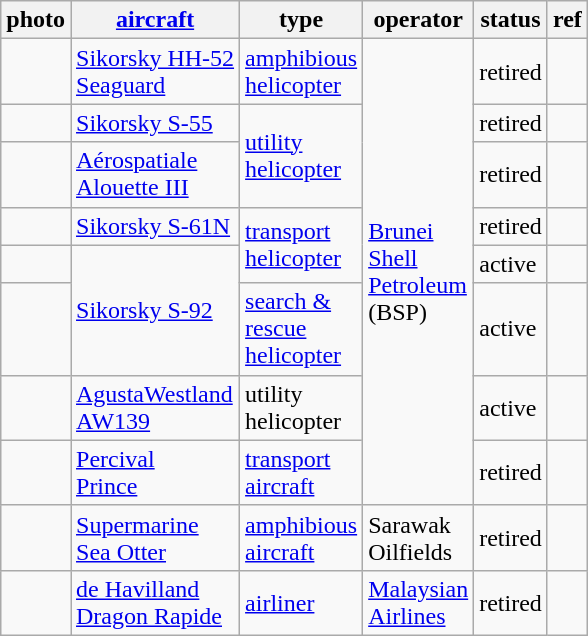<table class="wikitable sortable">
<tr>
<th>photo</th>
<th><a href='#'>aircraft</a></th>
<th>type</th>
<th>operator</th>
<th>status</th>
<th>ref</th>
</tr>
<tr>
<td></td>
<td><a href='#'>Sikorsky HH-52<br>Seaguard</a></td>
<td><a href='#'>amphibious<br>helicopter</a></td>
<td rowspan=8><a href='#'>Brunei<br>Shell<br>Petroleum</a><br>(BSP)</td>
<td>retired</td>
<td></td>
</tr>
<tr>
<td></td>
<td><a href='#'>Sikorsky S-55</a></td>
<td rowspan=2><a href='#'>utility<br>helicopter</a></td>
<td>retired</td>
<td></td>
</tr>
<tr>
<td></td>
<td><a href='#'>Aérospatiale<br>Alouette III</a></td>
<td>retired</td>
<td></td>
</tr>
<tr>
<td></td>
<td><a href='#'>Sikorsky S-61N</a></td>
<td rowspan=2><a href='#'>transport<br>helicopter</a></td>
<td>retired</td>
<td></td>
</tr>
<tr>
<td></td>
<td rowspan=2><a href='#'>Sikorsky S-92</a></td>
<td>active</td>
<td></td>
</tr>
<tr>
<td></td>
<td><a href='#'>search &<br>rescue<br>helicopter</a></td>
<td>active</td>
<td></td>
</tr>
<tr>
<td></td>
<td><a href='#'>AgustaWestland<br>AW139</a></td>
<td>utility<br>helicopter</td>
<td>active</td>
<td></td>
</tr>
<tr>
<td></td>
<td><a href='#'>Percival<br>Prince</a></td>
<td><a href='#'>transport<br>aircraft</a></td>
<td>retired</td>
<td></td>
</tr>
<tr>
<td></td>
<td><a href='#'>Supermarine<br>Sea Otter</a></td>
<td><a href='#'>amphibious<br>aircraft</a></td>
<td>Sarawak<br>Oilfields</td>
<td>retired</td>
<td></td>
</tr>
<tr>
<td></td>
<td><a href='#'>de Havilland<br>Dragon Rapide</a></td>
<td><a href='#'>airliner</a></td>
<td><a href='#'>Malaysian<br>Airlines</a></td>
<td>retired</td>
<td></td>
</tr>
</table>
